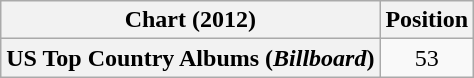<table class="wikitable plainrowheaders" style="text-align:center">
<tr>
<th scope="col">Chart (2012)</th>
<th scope="col">Position</th>
</tr>
<tr>
<th scope="row">US Top Country Albums (<em>Billboard</em>)</th>
<td>53</td>
</tr>
</table>
